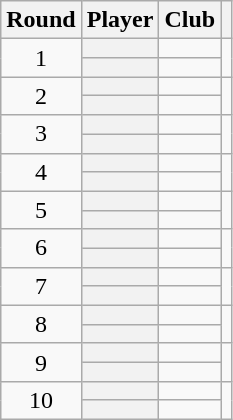<table class="wikitable plainrowheaders sortable" style=text-align:center>
<tr>
<th class=unsortable>Round</th>
<th>Player</th>
<th>Club</th>
<th class=unsortable></th>
</tr>
<tr>
<td rowspan=2>1</td>
<th scope=row></th>
<td align=left></td>
<td rowspan=2></td>
</tr>
<tr>
<th scope=row></th>
<td align=left></td>
</tr>
<tr>
<td rowspan=2>2</td>
<th scope=row></th>
<td align=left></td>
<td rowspan=2></td>
</tr>
<tr>
<th scope=row></th>
<td align=left></td>
</tr>
<tr>
<td rowspan=2>3</td>
<th scope=row></th>
<td align=left></td>
<td rowspan=2></td>
</tr>
<tr>
<th scope=row></th>
<td align=left></td>
</tr>
<tr>
<td rowspan=2>4</td>
<th scope=row></th>
<td align=left></td>
<td rowspan=2></td>
</tr>
<tr>
<th scope=row></th>
<td align=left></td>
</tr>
<tr>
<td rowspan=2>5</td>
<th scope=row></th>
<td align=left></td>
<td rowspan=2></td>
</tr>
<tr>
<th scope=row></th>
<td align=left></td>
</tr>
<tr>
<td rowspan=2>6</td>
<th scope=row></th>
<td align=left></td>
<td rowspan=2></td>
</tr>
<tr>
<th scope=row></th>
<td align=left></td>
</tr>
<tr>
<td rowspan=2>7</td>
<th scope=row></th>
<td align=left></td>
<td rowspan=2></td>
</tr>
<tr>
<th scope=row></th>
<td align=left></td>
</tr>
<tr>
<td rowspan=2>8</td>
<th scope=row></th>
<td align=left></td>
<td rowspan=2></td>
</tr>
<tr>
<th scope=row></th>
<td align=left></td>
</tr>
<tr>
<td rowspan=2>9</td>
<th scope=row></th>
<td align=left></td>
<td rowspan=2></td>
</tr>
<tr>
<th scope=row></th>
<td align=left></td>
</tr>
<tr>
<td rowspan=2>10</td>
<th scope=row></th>
<td align=left></td>
<td rowspan=2></td>
</tr>
<tr>
<th scope=row></th>
<td align=left></td>
</tr>
</table>
